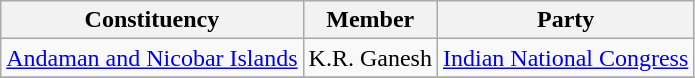<table class="wikitable sortable">
<tr>
<th>Constituency</th>
<th>Member</th>
<th>Party</th>
</tr>
<tr>
<td><a href='#'>Andaman and Nicobar Islands</a></td>
<td>K.R. Ganesh</td>
<td><a href='#'>Indian National Congress</a></td>
</tr>
<tr>
</tr>
</table>
